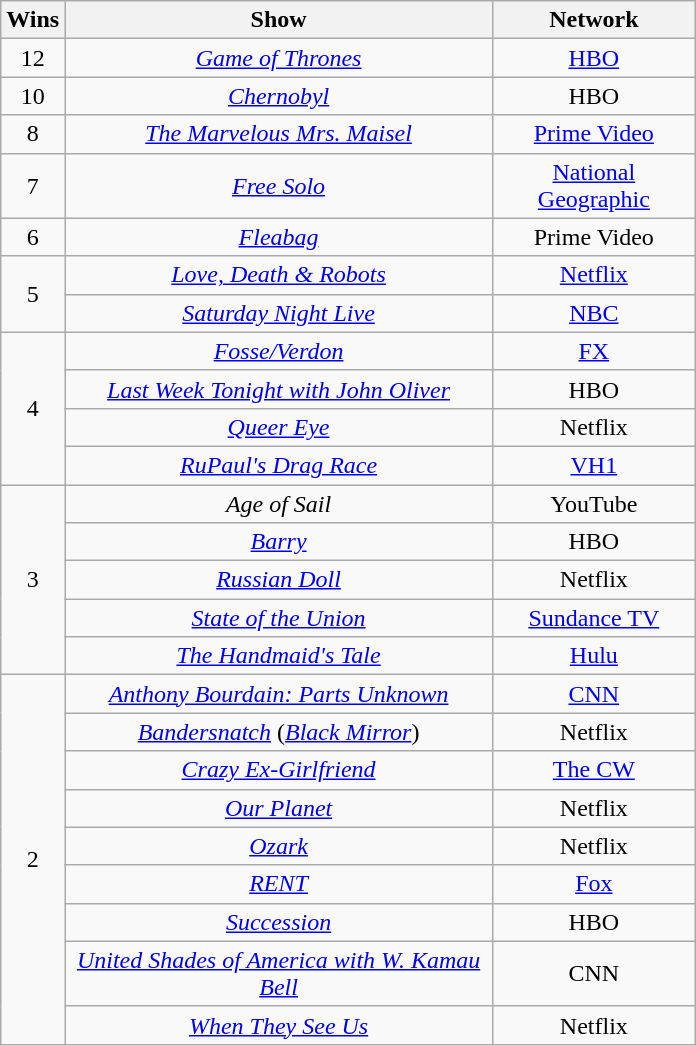<table class="wikitable sortable" style="text-align: center; max-width:29em">
<tr>
<th scope="col">Wins</th>
<th scope="col">Show</th>
<th scope="col">Network</th>
</tr>
<tr>
<td scope="row">12</td>
<td><em><a href='#'>Game of Thrones</a></em></td>
<td><a href='#'>HBO</a></td>
</tr>
<tr>
<td scope="row">10</td>
<td><em><a href='#'>Chernobyl</a></em></td>
<td>HBO</td>
</tr>
<tr>
<td scope="row">8</td>
<td data-sort-value="Marvelous Mrs. Maisel"><em><a href='#'>The Marvelous Mrs. Maisel</a></em></td>
<td><a href='#'>Prime Video</a></td>
</tr>
<tr>
<td scope="row">7</td>
<td><em><a href='#'>Free Solo</a></em></td>
<td><a href='#'>National Geographic</a></td>
</tr>
<tr>
<td scope="row">6</td>
<td><em><a href='#'>Fleabag</a></em></td>
<td>Prime Video</td>
</tr>
<tr>
<td scope="row" rowspan="2">5</td>
<td><em><a href='#'>Love, Death & Robots</a></em></td>
<td><a href='#'>Netflix</a></td>
</tr>
<tr>
<td><em><a href='#'>Saturday Night Live</a></em></td>
<td><a href='#'>NBC</a></td>
</tr>
<tr>
<td scope="row" rowspan="4">4</td>
<td><em><a href='#'>Fosse/Verdon</a></em></td>
<td><a href='#'>FX</a></td>
</tr>
<tr>
<td><em><a href='#'>Last Week Tonight with John Oliver</a></em></td>
<td>HBO</td>
</tr>
<tr>
<td><em><a href='#'>Queer Eye</a></em></td>
<td>Netflix</td>
</tr>
<tr>
<td><em><a href='#'>RuPaul's Drag Race</a></em></td>
<td><a href='#'>VH1</a></td>
</tr>
<tr>
<td scope="row" rowspan="5">3</td>
<td><em>Age of Sail</em></td>
<td>YouTube</td>
</tr>
<tr>
<td><em><a href='#'>Barry</a></em></td>
<td>HBO</td>
</tr>
<tr>
<td><em><a href='#'>Russian Doll</a></em></td>
<td>Netflix</td>
</tr>
<tr>
<td><em><a href='#'>State of the Union</a></em></td>
<td><a href='#'>Sundance TV</a></td>
</tr>
<tr>
<td data-sort-value="Handmaid's Tale"><em><a href='#'>The Handmaid's Tale</a></em></td>
<td><a href='#'>Hulu</a></td>
</tr>
<tr>
<td scope="row" rowspan="9">2</td>
<td><em><a href='#'>Anthony Bourdain: Parts Unknown</a></em></td>
<td><a href='#'>CNN</a></td>
</tr>
<tr>
<td><em><a href='#'>Bandersnatch</a></em> (<em><a href='#'>Black Mirror</a></em>)</td>
<td>Netflix</td>
</tr>
<tr>
<td><em><a href='#'>Crazy Ex-Girlfriend</a></em></td>
<td data-sort-value="CW"><a href='#'>The CW</a></td>
</tr>
<tr>
<td><em><a href='#'>Our Planet</a></em></td>
<td>Netflix</td>
</tr>
<tr>
<td><em><a href='#'>Ozark</a></em></td>
<td>Netflix</td>
</tr>
<tr>
<td><em><a href='#'>RENT</a></em></td>
<td><a href='#'>Fox</a></td>
</tr>
<tr>
<td><em><a href='#'>Succession</a></em></td>
<td>HBO</td>
</tr>
<tr>
<td><em><a href='#'>United Shades of America with W. Kamau Bell</a></em></td>
<td>CNN</td>
</tr>
<tr>
<td><em><a href='#'>When They See Us</a></em></td>
<td>Netflix</td>
</tr>
</table>
